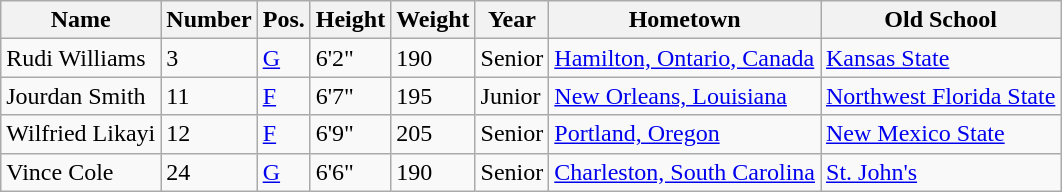<table class="wikitable sortable" border="1">
<tr>
<th>Name</th>
<th>Number</th>
<th>Pos.</th>
<th>Height</th>
<th>Weight</th>
<th>Year</th>
<th>Hometown</th>
<th>Old School</th>
</tr>
<tr>
<td>Rudi Williams</td>
<td>3</td>
<td><a href='#'>G</a></td>
<td>6'2"</td>
<td>190</td>
<td>Senior</td>
<td><a href='#'>Hamilton, Ontario, Canada</a></td>
<td><a href='#'>Kansas State</a></td>
</tr>
<tr>
<td>Jourdan Smith</td>
<td>11</td>
<td><a href='#'>F</a></td>
<td>6'7"</td>
<td>195</td>
<td>Junior</td>
<td><a href='#'>New Orleans, Louisiana</a></td>
<td><a href='#'>Northwest Florida State</a></td>
</tr>
<tr>
<td>Wilfried Likayi</td>
<td>12</td>
<td><a href='#'>F</a></td>
<td>6'9"</td>
<td>205</td>
<td>Senior</td>
<td><a href='#'>Portland, Oregon</a></td>
<td><a href='#'>New Mexico State</a></td>
</tr>
<tr>
<td>Vince Cole</td>
<td>24</td>
<td><a href='#'>G</a></td>
<td>6'6"</td>
<td>190</td>
<td>Senior</td>
<td><a href='#'>Charleston, South Carolina</a></td>
<td><a href='#'>St. John's</a></td>
</tr>
</table>
